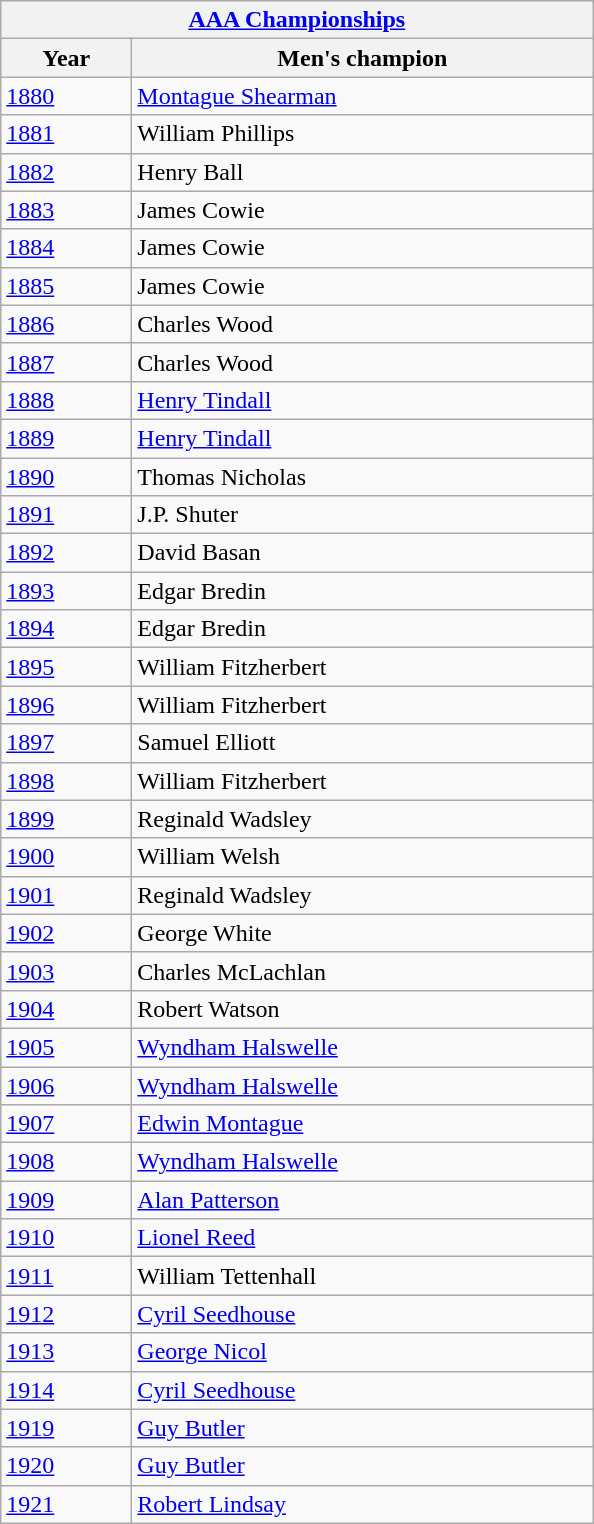<table class="wikitable">
<tr>
<th colspan="2"><a href='#'>AAA Championships</a><br></th>
</tr>
<tr>
<th width=80>Year</th>
<th width=300>Men's champion</th>
</tr>
<tr>
<td><a href='#'>1880</a></td>
<td><a href='#'>Montague Shearman</a></td>
</tr>
<tr>
<td><a href='#'>1881</a></td>
<td>William Phillips</td>
</tr>
<tr>
<td><a href='#'>1882</a></td>
<td>Henry Ball</td>
</tr>
<tr>
<td><a href='#'>1883</a></td>
<td>James Cowie</td>
</tr>
<tr>
<td><a href='#'>1884</a></td>
<td>James Cowie</td>
</tr>
<tr>
<td><a href='#'>1885</a></td>
<td>James Cowie</td>
</tr>
<tr>
<td><a href='#'>1886</a></td>
<td>Charles Wood</td>
</tr>
<tr>
<td><a href='#'>1887</a></td>
<td>Charles Wood</td>
</tr>
<tr>
<td><a href='#'>1888</a></td>
<td><a href='#'>Henry Tindall</a></td>
</tr>
<tr>
<td><a href='#'>1889</a></td>
<td><a href='#'>Henry Tindall</a></td>
</tr>
<tr>
<td><a href='#'>1890</a></td>
<td>Thomas Nicholas</td>
</tr>
<tr>
<td><a href='#'>1891</a></td>
<td>J.P. Shuter</td>
</tr>
<tr>
<td><a href='#'>1892</a></td>
<td>David Basan</td>
</tr>
<tr>
<td><a href='#'>1893</a></td>
<td>Edgar Bredin</td>
</tr>
<tr>
<td><a href='#'>1894</a></td>
<td>Edgar Bredin</td>
</tr>
<tr>
<td><a href='#'>1895</a></td>
<td>William Fitzherbert</td>
</tr>
<tr>
<td><a href='#'>1896</a></td>
<td>William Fitzherbert</td>
</tr>
<tr>
<td><a href='#'>1897</a></td>
<td>Samuel Elliott</td>
</tr>
<tr>
<td><a href='#'>1898</a></td>
<td>William Fitzherbert</td>
</tr>
<tr>
<td><a href='#'>1899</a></td>
<td>Reginald Wadsley</td>
</tr>
<tr>
<td><a href='#'>1900</a></td>
<td>William Welsh</td>
</tr>
<tr>
<td><a href='#'>1901</a></td>
<td>Reginald Wadsley</td>
</tr>
<tr>
<td><a href='#'>1902</a></td>
<td>George White</td>
</tr>
<tr>
<td><a href='#'>1903</a></td>
<td>Charles McLachlan</td>
</tr>
<tr>
<td><a href='#'>1904</a></td>
<td>Robert Watson</td>
</tr>
<tr>
<td><a href='#'>1905</a></td>
<td><a href='#'>Wyndham Halswelle</a></td>
</tr>
<tr>
<td><a href='#'>1906</a></td>
<td><a href='#'>Wyndham Halswelle</a></td>
</tr>
<tr>
<td><a href='#'>1907</a></td>
<td><a href='#'>Edwin Montague</a></td>
</tr>
<tr>
<td><a href='#'>1908</a></td>
<td><a href='#'>Wyndham Halswelle</a></td>
</tr>
<tr>
<td><a href='#'>1909</a></td>
<td><a href='#'>Alan Patterson</a></td>
</tr>
<tr>
<td><a href='#'>1910</a></td>
<td><a href='#'>Lionel Reed</a></td>
</tr>
<tr>
<td><a href='#'>1911</a></td>
<td>William Tettenhall</td>
</tr>
<tr>
<td><a href='#'>1912</a></td>
<td><a href='#'>Cyril Seedhouse</a></td>
</tr>
<tr>
<td><a href='#'>1913</a></td>
<td><a href='#'>George Nicol</a></td>
</tr>
<tr>
<td><a href='#'>1914</a></td>
<td><a href='#'>Cyril Seedhouse</a></td>
</tr>
<tr>
<td><a href='#'>1919</a></td>
<td><a href='#'>Guy Butler</a></td>
</tr>
<tr>
<td><a href='#'>1920</a></td>
<td><a href='#'>Guy Butler</a></td>
</tr>
<tr>
<td><a href='#'>1921</a></td>
<td><a href='#'>Robert Lindsay</a></td>
</tr>
</table>
